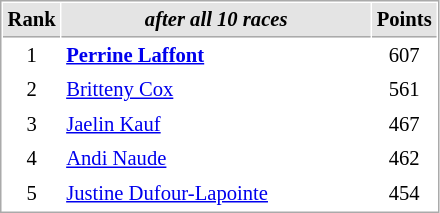<table cellspacing="1" cellpadding="3" style="border:1px solid #aaa; font-size:86%;">
<tr style="background:#e4e4e4;">
<th style="border-bottom:1px solid #aaa; width:10px;">Rank</th>
<th style="border-bottom:1px solid #aaa; width:200px;"><em>after all 10 races</em></th>
<th style="border-bottom:1px solid #aaa; width:20px;">Points</th>
</tr>
<tr>
<td align=center>1</td>
<td><strong> <a href='#'>Perrine Laffont</a></strong></td>
<td align=center>607</td>
</tr>
<tr>
<td align=center>2</td>
<td> <a href='#'>Britteny Cox</a></td>
<td align=center>561</td>
</tr>
<tr>
<td align=center>3</td>
<td> <a href='#'>Jaelin Kauf</a></td>
<td align=center>467</td>
</tr>
<tr>
<td align=center>4</td>
<td> <a href='#'>Andi Naude</a></td>
<td align=center>462</td>
</tr>
<tr>
<td align=center>5</td>
<td> <a href='#'>Justine Dufour-Lapointe</a></td>
<td align=center>454</td>
</tr>
</table>
